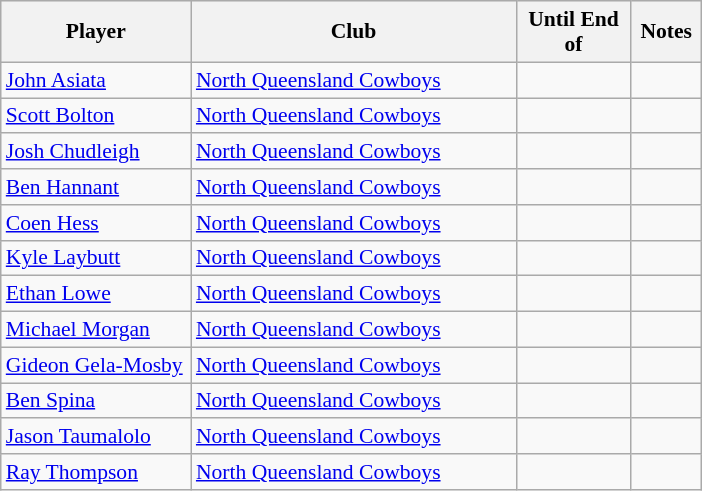<table class="wikitable" style="font-size:90%">
<tr bgcolor="#efefef">
<th width="120">Player</th>
<th width="210">Club</th>
<th width="70">Until End of</th>
<th width="40">Notes</th>
</tr>
<tr>
<td><a href='#'>John Asiata</a></td>
<td> <a href='#'>North Queensland Cowboys</a></td>
<td></td>
<td></td>
</tr>
<tr>
<td><a href='#'>Scott Bolton</a></td>
<td> <a href='#'>North Queensland Cowboys</a></td>
<td></td>
<td></td>
</tr>
<tr>
<td><a href='#'>Josh Chudleigh</a></td>
<td> <a href='#'>North Queensland Cowboys</a></td>
<td></td>
<td></td>
</tr>
<tr>
<td><a href='#'>Ben Hannant</a></td>
<td> <a href='#'>North Queensland Cowboys</a></td>
<td></td>
<td></td>
</tr>
<tr>
<td><a href='#'>Coen Hess</a></td>
<td> <a href='#'>North Queensland Cowboys</a></td>
<td></td>
<td></td>
</tr>
<tr>
<td><a href='#'>Kyle Laybutt</a></td>
<td> <a href='#'>North Queensland Cowboys</a></td>
<td></td>
<td></td>
</tr>
<tr>
<td><a href='#'>Ethan Lowe</a></td>
<td> <a href='#'>North Queensland Cowboys</a></td>
<td></td>
<td></td>
</tr>
<tr>
<td><a href='#'>Michael Morgan</a></td>
<td> <a href='#'>North Queensland Cowboys</a></td>
<td></td>
<td></td>
</tr>
<tr>
<td><a href='#'>Gideon Gela-Mosby</a></td>
<td> <a href='#'>North Queensland Cowboys</a></td>
<td></td>
<td></td>
</tr>
<tr>
<td><a href='#'>Ben Spina</a></td>
<td> <a href='#'>North Queensland Cowboys</a></td>
<td></td>
<td></td>
</tr>
<tr>
<td><a href='#'>Jason Taumalolo</a></td>
<td> <a href='#'>North Queensland Cowboys</a></td>
<td></td>
<td></td>
</tr>
<tr>
<td><a href='#'>Ray Thompson</a></td>
<td> <a href='#'>North Queensland Cowboys</a></td>
<td></td>
<td></td>
</tr>
</table>
